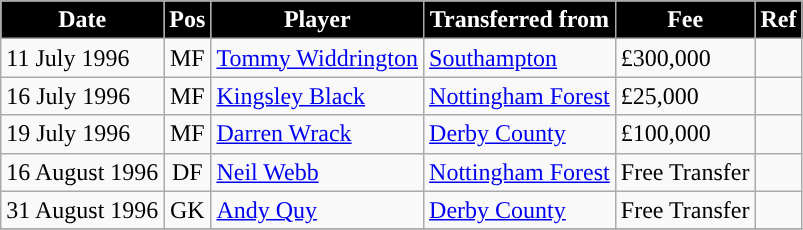<table class="wikitable plainrowheaders sortable">
<tr>
<th style="background:#000000; color:#FFFFFF; ">Date</th>
<th style="background:#000000; color:#FFFFff; ">Pos</th>
<th style="background:#000000; color:#FFFFff; ">Player</th>
<th style="background:#000000; color:#FFFFff; ">Transferred from</th>
<th style="background:#000000; color:#FFFFff; ">Fee</th>
<th style="background:#000000; color:#FFFFff; ">Ref</th>
</tr>
<tr>
<td>11 July 1996</td>
<td align="center">MF</td>
<td> <a href='#'>Tommy Widdrington</a></td>
<td> <a href='#'>Southampton</a></td>
<td>£300,000</td>
<td></td>
</tr>
<tr>
<td>16 July 1996</td>
<td align="center">MF</td>
<td> <a href='#'>Kingsley Black</a></td>
<td> <a href='#'>Nottingham Forest</a></td>
<td>£25,000</td>
<td></td>
</tr>
<tr>
<td>19 July 1996</td>
<td align="center">MF</td>
<td> <a href='#'>Darren Wrack</a></td>
<td> <a href='#'>Derby County</a></td>
<td>£100,000</td>
<td></td>
</tr>
<tr>
<td>16 August 1996</td>
<td align="center">DF</td>
<td> <a href='#'>Neil Webb</a></td>
<td> <a href='#'>Nottingham Forest</a></td>
<td>Free Transfer</td>
<td></td>
</tr>
<tr>
<td>31 August 1996</td>
<td align="center">GK</td>
<td> <a href='#'>Andy Quy</a></td>
<td> <a href='#'>Derby County</a></td>
<td>Free Transfer</td>
<td></td>
</tr>
<tr>
</tr>
</table>
